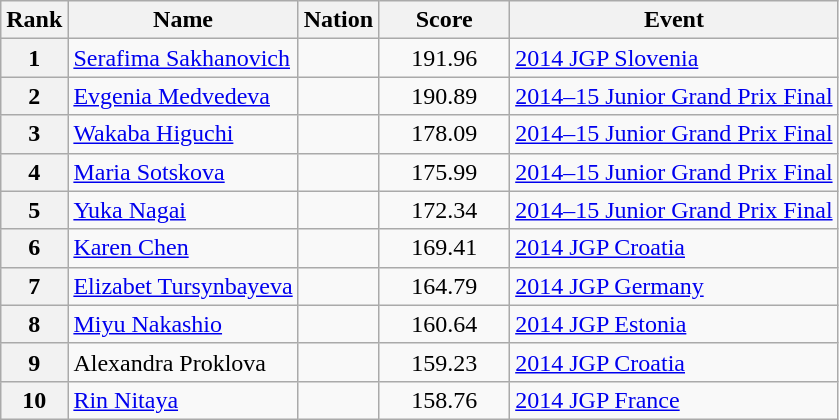<table class="wikitable sortable">
<tr>
<th>Rank</th>
<th>Name</th>
<th>Nation</th>
<th style="width:80px;">Score</th>
<th>Event</th>
</tr>
<tr>
<th>1</th>
<td><a href='#'>Serafima Sakhanovich</a></td>
<td></td>
<td style="text-align:center;">191.96</td>
<td><a href='#'>2014 JGP Slovenia</a></td>
</tr>
<tr>
<th>2</th>
<td><a href='#'>Evgenia Medvedeva</a></td>
<td></td>
<td style="text-align:center;">190.89</td>
<td><a href='#'>2014–15 Junior Grand Prix Final</a></td>
</tr>
<tr>
<th>3</th>
<td><a href='#'>Wakaba Higuchi</a></td>
<td></td>
<td style="text-align:center;">178.09</td>
<td><a href='#'>2014–15 Junior Grand Prix Final</a></td>
</tr>
<tr>
<th>4</th>
<td><a href='#'>Maria Sotskova</a></td>
<td></td>
<td style="text-align:center;">175.99</td>
<td><a href='#'>2014–15 Junior Grand Prix Final</a></td>
</tr>
<tr>
<th>5</th>
<td><a href='#'>Yuka Nagai</a></td>
<td></td>
<td style="text-align:center;">172.34</td>
<td><a href='#'>2014–15 Junior Grand Prix Final</a></td>
</tr>
<tr>
<th>6</th>
<td><a href='#'>Karen Chen</a></td>
<td></td>
<td style="text-align:center;">169.41</td>
<td><a href='#'>2014 JGP Croatia</a></td>
</tr>
<tr>
<th>7</th>
<td><a href='#'>Elizabet Tursynbayeva</a></td>
<td></td>
<td style="text-align:center;">164.79</td>
<td><a href='#'>2014 JGP Germany</a></td>
</tr>
<tr>
<th>8</th>
<td><a href='#'>Miyu Nakashio</a></td>
<td></td>
<td style="text-align:center;">160.64</td>
<td><a href='#'>2014 JGP Estonia</a></td>
</tr>
<tr>
<th>9</th>
<td>Alexandra Proklova</td>
<td></td>
<td style="text-align:center;">159.23</td>
<td><a href='#'>2014 JGP Croatia</a></td>
</tr>
<tr>
<th>10</th>
<td><a href='#'>Rin Nitaya</a></td>
<td></td>
<td style="text-align:center;">158.76</td>
<td><a href='#'>2014 JGP France</a></td>
</tr>
</table>
